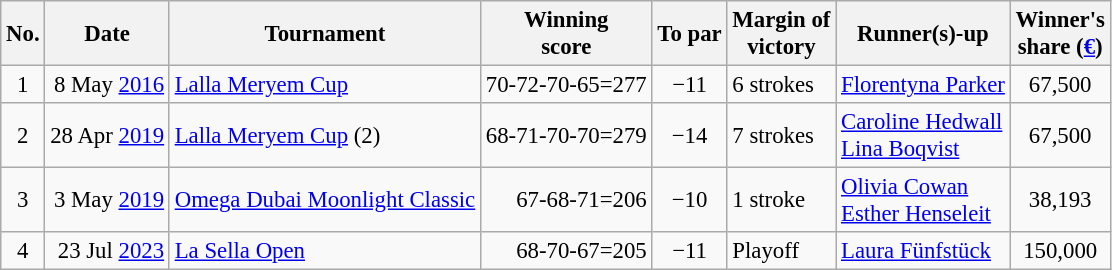<table class="wikitable" style="font-size:95%;">
<tr>
<th>No.</th>
<th>Date</th>
<th>Tournament</th>
<th>Winning<br>score</th>
<th>To par</th>
<th>Margin of<br>victory</th>
<th>Runner(s)-up</th>
<th>Winner's<br>share (<a href='#'>€</a>)</th>
</tr>
<tr>
<td align=center>1</td>
<td align=right>8 May <a href='#'>2016</a></td>
<td><a href='#'>Lalla Meryem Cup</a></td>
<td align=right>70-72-70-65=277</td>
<td align=center>−11</td>
<td>6 strokes</td>
<td> <a href='#'>Florentyna Parker</a></td>
<td align=center>67,500</td>
</tr>
<tr>
<td align=center>2</td>
<td align=right>28 Apr <a href='#'>2019</a></td>
<td><a href='#'>Lalla Meryem Cup</a> (2)</td>
<td align=right>68-71-70-70=279</td>
<td align=center>−14</td>
<td>7 strokes</td>
<td> <a href='#'>Caroline Hedwall</a><br> <a href='#'>Lina Boqvist</a></td>
<td align=center>67,500</td>
</tr>
<tr>
<td align=center>3</td>
<td align=right>3 May <a href='#'>2019</a></td>
<td><a href='#'>Omega Dubai Moonlight Classic</a></td>
<td align=right>67-68-71=206</td>
<td align=center>−10</td>
<td>1 stroke</td>
<td> <a href='#'>Olivia Cowan</a><br> <a href='#'>Esther Henseleit</a></td>
<td align=center>38,193</td>
</tr>
<tr>
<td align=center>4</td>
<td align=right>23 Jul <a href='#'>2023</a></td>
<td><a href='#'>La Sella Open</a></td>
<td align=right>68-70-67=205</td>
<td align=center>−11</td>
<td>Playoff</td>
<td> <a href='#'>Laura Fünfstück</a></td>
<td align=center>150,000</td>
</tr>
</table>
